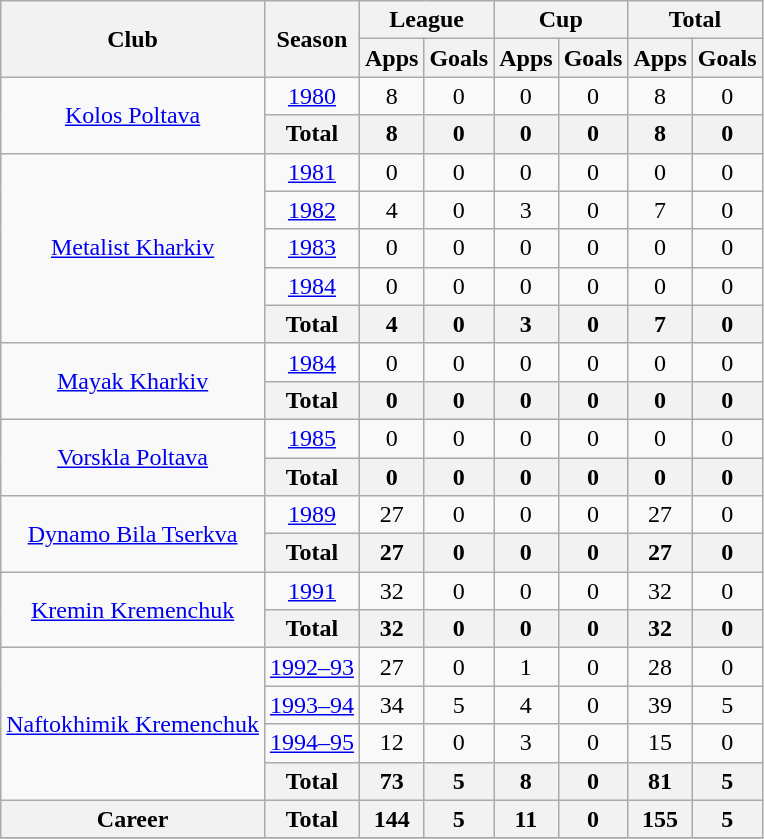<table class="wikitable sortable" style="text-align: center;">
<tr>
<th rowspan="2">Club</th>
<th rowspan="2">Season</th>
<th colspan="2">League</th>
<th colspan="2">Cup</th>
<th colspan="2">Total</th>
</tr>
<tr>
<th>Apps</th>
<th>Goals</th>
<th>Apps</th>
<th>Goals</th>
<th>Apps</th>
<th>Goals</th>
</tr>
<tr>
<td rowspan="2"><a href='#'>Kolos Poltava</a></td>
<td><a href='#'>1980</a></td>
<td>8</td>
<td>0</td>
<td>0</td>
<td>0</td>
<td>8</td>
<td>0</td>
</tr>
<tr>
<th>Total</th>
<th>8</th>
<th>0</th>
<th>0</th>
<th>0</th>
<th>8</th>
<th>0</th>
</tr>
<tr>
<td rowspan="5"><a href='#'>Metalist Kharkiv</a></td>
<td><a href='#'>1981</a></td>
<td>0</td>
<td>0</td>
<td>0</td>
<td>0</td>
<td>0</td>
<td>0</td>
</tr>
<tr>
<td><a href='#'>1982</a></td>
<td>4</td>
<td>0</td>
<td>3</td>
<td>0</td>
<td>7</td>
<td>0</td>
</tr>
<tr>
<td><a href='#'>1983</a></td>
<td>0</td>
<td>0</td>
<td>0</td>
<td>0</td>
<td>0</td>
<td>0</td>
</tr>
<tr>
<td><a href='#'>1984</a></td>
<td>0</td>
<td>0</td>
<td>0</td>
<td>0</td>
<td>0</td>
<td>0</td>
</tr>
<tr>
<th>Total</th>
<th>4</th>
<th>0</th>
<th>3</th>
<th>0</th>
<th>7</th>
<th>0</th>
</tr>
<tr>
<td rowspan="2"><a href='#'>Mayak Kharkiv</a></td>
<td><a href='#'>1984</a></td>
<td>0</td>
<td>0</td>
<td>0</td>
<td>0</td>
<td>0</td>
<td>0</td>
</tr>
<tr>
<th>Total</th>
<th>0</th>
<th>0</th>
<th>0</th>
<th>0</th>
<th>0</th>
<th>0</th>
</tr>
<tr>
<td rowspan="2"><a href='#'>Vorskla Poltava</a></td>
<td><a href='#'>1985</a></td>
<td>0</td>
<td>0</td>
<td>0</td>
<td>0</td>
<td>0</td>
<td>0</td>
</tr>
<tr>
<th>Total</th>
<th>0</th>
<th>0</th>
<th>0</th>
<th>0</th>
<th>0</th>
<th>0</th>
</tr>
<tr>
<td rowspan="2"><a href='#'>Dynamo Bila Tserkva</a></td>
<td><a href='#'>1989</a></td>
<td>27</td>
<td>0</td>
<td>0</td>
<td>0</td>
<td>27</td>
<td>0</td>
</tr>
<tr>
<th>Total</th>
<th>27</th>
<th>0</th>
<th>0</th>
<th>0</th>
<th>27</th>
<th>0</th>
</tr>
<tr>
<td rowspan="2"><a href='#'>Kremin Kremenchuk</a></td>
<td><a href='#'>1991</a></td>
<td>32</td>
<td>0</td>
<td>0</td>
<td>0</td>
<td>32</td>
<td>0</td>
</tr>
<tr>
<th>Total</th>
<th>32</th>
<th>0</th>
<th>0</th>
<th>0</th>
<th>32</th>
<th>0</th>
</tr>
<tr>
<td rowspan="4"><a href='#'>Naftokhimik Kremenchuk</a></td>
<td><a href='#'>1992–93</a></td>
<td>27</td>
<td>0</td>
<td>1</td>
<td>0</td>
<td>28</td>
<td>0</td>
</tr>
<tr>
<td><a href='#'>1993–94</a></td>
<td>34</td>
<td>5</td>
<td>4</td>
<td>0</td>
<td>39</td>
<td>5</td>
</tr>
<tr>
<td><a href='#'>1994–95</a></td>
<td>12</td>
<td>0</td>
<td>3</td>
<td>0</td>
<td>15</td>
<td>0</td>
</tr>
<tr>
<th>Total</th>
<th>73</th>
<th>5</th>
<th>8</th>
<th>0</th>
<th>81</th>
<th>5</th>
</tr>
<tr>
<th>Career</th>
<th>Total</th>
<th>144</th>
<th>5</th>
<th>11</th>
<th>0</th>
<th>155</th>
<th>5</th>
</tr>
<tr>
</tr>
</table>
